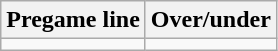<table class="wikitable">
<tr align="center">
<th style=>Pregame line</th>
<th style=>Over/under</th>
</tr>
<tr align="center">
<td></td>
<td></td>
</tr>
</table>
